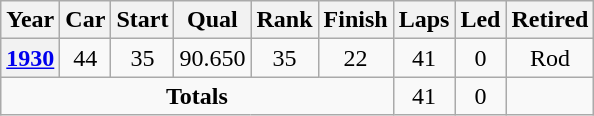<table class="wikitable" style="text-align:center">
<tr>
<th>Year</th>
<th>Car</th>
<th>Start</th>
<th>Qual</th>
<th>Rank</th>
<th>Finish</th>
<th>Laps</th>
<th>Led</th>
<th>Retired</th>
</tr>
<tr>
<th><a href='#'>1930</a></th>
<td>44</td>
<td>35</td>
<td>90.650</td>
<td>35</td>
<td>22</td>
<td>41</td>
<td>0</td>
<td>Rod</td>
</tr>
<tr>
<td colspan=6><strong>Totals</strong></td>
<td>41</td>
<td>0</td>
<td></td>
</tr>
</table>
